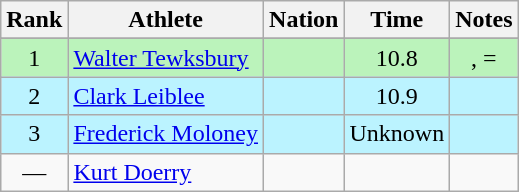<table class="wikitable sortable" style="text-align:center">
<tr>
<th>Rank</th>
<th>Athlete</th>
<th>Nation</th>
<th>Time</th>
<th>Notes</th>
</tr>
<tr>
</tr>
<tr style="background:#bbf3bb;">
<td>1</td>
<td align=left><a href='#'>Walter Tewksbury</a></td>
<td align=left></td>
<td>10.8</td>
<td>, =</td>
</tr>
<tr bgcolor=bbf3ff>
<td>2</td>
<td align=left><a href='#'>Clark Leiblee</a></td>
<td align=left></td>
<td>10.9</td>
<td></td>
</tr>
<tr bgcolor=bbf3ff>
<td>3</td>
<td align=left><a href='#'>Frederick Moloney</a></td>
<td align=left></td>
<td>Unknown</td>
<td></td>
</tr>
<tr>
<td data-sort-value=4>—</td>
<td align=left><a href='#'>Kurt Doerry</a></td>
<td align=left></td>
<td></td>
<td></td>
</tr>
</table>
